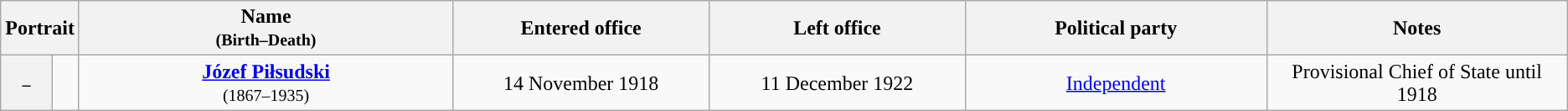<table class="wikitable" style="text-align:center">
<tr>
<th colspan=2>Portrait</th>
<th width=25%>Name<br><small>(Birth–Death)</small></th>
<th width=17%>Entered office</th>
<th width=17%>Left office</th>
<th width=20%>Political party</th>
<th width=20%>Notes</th>
</tr>
<tr>
<th style="background:"><small>–</small></th>
<td></td>
<td><strong><a href='#'>Józef Piłsudski</a></strong><br><small>(1867–1935)</small></td>
<td>14 November 1918</td>
<td>11 December 1922</td>
<td><a href='#'>Independent</a></td>
<td>Provisional Chief of State until 1918</td>
</tr>
</table>
